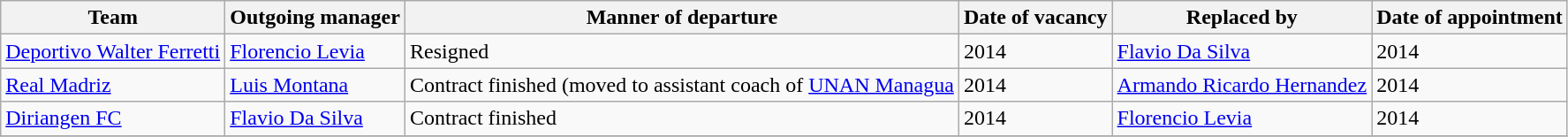<table class="wikitable">
<tr>
<th>Team</th>
<th>Outgoing manager</th>
<th>Manner of departure</th>
<th>Date of vacancy</th>
<th>Replaced by</th>
<th>Date of appointment</th>
</tr>
<tr>
<td><a href='#'>Deportivo Walter Ferretti</a></td>
<td> <a href='#'>Florencio Levia</a></td>
<td>Resigned</td>
<td>2014</td>
<td> <a href='#'>Flavio Da Silva</a></td>
<td>2014</td>
</tr>
<tr>
<td><a href='#'>Real Madriz</a></td>
<td> <a href='#'>Luis Montana</a></td>
<td>Contract finished (moved to assistant coach of <a href='#'>UNAN Managua</a></td>
<td>2014</td>
<td> <a href='#'>Armando Ricardo Hernandez</a></td>
<td>2014</td>
</tr>
<tr>
<td><a href='#'>Diriangen FC</a></td>
<td> <a href='#'>Flavio Da Silva</a></td>
<td>Contract finished</td>
<td>2014</td>
<td> <a href='#'>Florencio Levia</a></td>
<td>2014</td>
</tr>
<tr>
</tr>
</table>
